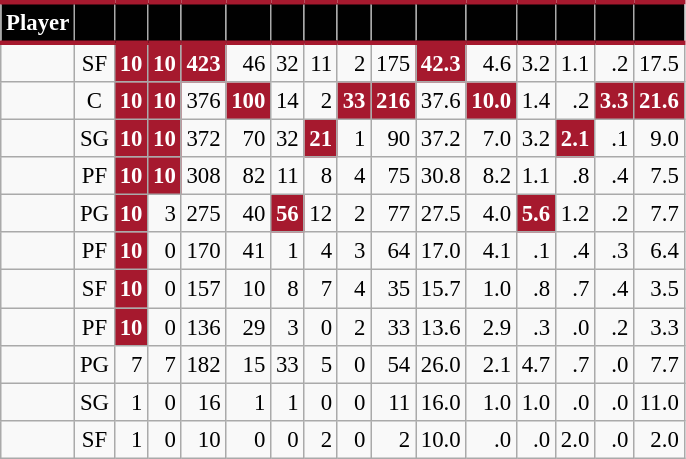<table class="wikitable sortable" style="font-size: 95%; text-align:right;">
<tr>
<th style="background:#010101; color:#FFFFFF; border-top:#A6192E 3px solid; border-bottom:#A6192E 3px solid;">Player</th>
<th style="background:#010101; color:#FFFFFF; border-top:#A6192E 3px solid; border-bottom:#A6192E 3px solid;"></th>
<th style="background:#010101; color:#FFFFFF; border-top:#A6192E 3px solid; border-bottom:#A6192E 3px solid;"></th>
<th style="background:#010101; color:#FFFFFF; border-top:#A6192E 3px solid; border-bottom:#A6192E 3px solid;"></th>
<th style="background:#010101; color:#FFFFFF; border-top:#A6192E 3px solid; border-bottom:#A6192E 3px solid;"></th>
<th style="background:#010101; color:#FFFFFF; border-top:#A6192E 3px solid; border-bottom:#A6192E 3px solid;"></th>
<th style="background:#010101; color:#FFFFFF; border-top:#A6192E 3px solid; border-bottom:#A6192E 3px solid;"></th>
<th style="background:#010101; color:#FFFFFF; border-top:#A6192E 3px solid; border-bottom:#A6192E 3px solid;"></th>
<th style="background:#010101; color:#FFFFFF; border-top:#A6192E 3px solid; border-bottom:#A6192E 3px solid;"></th>
<th style="background:#010101; color:#FFFFFF; border-top:#A6192E 3px solid; border-bottom:#A6192E 3px solid;"></th>
<th style="background:#010101; color:#FFFFFF; border-top:#A6192E 3px solid; border-bottom:#A6192E 3px solid;"></th>
<th style="background:#010101; color:#FFFFFF; border-top:#A6192E 3px solid; border-bottom:#A6192E 3px solid;"></th>
<th style="background:#010101; color:#FFFFFF; border-top:#A6192E 3px solid; border-bottom:#A6192E 3px solid;"></th>
<th style="background:#010101; color:#FFFFFF; border-top:#A6192E 3px solid; border-bottom:#A6192E 3px solid;"></th>
<th style="background:#010101; color:#FFFFFF; border-top:#A6192E 3px solid; border-bottom:#A6192E 3px solid;"></th>
<th style="background:#010101; color:#FFFFFF; border-top:#A6192E 3px solid; border-bottom:#A6192E 3px solid;"></th>
</tr>
<tr>
<td style="text-align:left;"></td>
<td style="text-align:center;">SF</td>
<td style="background:#A6192E; color:#FFFFFF;"><strong>10</strong></td>
<td style="background:#A6192E; color:#FFFFFF;"><strong>10</strong></td>
<td style="background:#A6192E; color:#FFFFFF;"><strong>423</strong></td>
<td>46</td>
<td>32</td>
<td>11</td>
<td>2</td>
<td>175</td>
<td style="background:#A6192E; color:#FFFFFF;"><strong>42.3</strong></td>
<td>4.6</td>
<td>3.2</td>
<td>1.1</td>
<td>.2</td>
<td>17.5</td>
</tr>
<tr>
<td style="text-align:left;"></td>
<td style="text-align:center;">C</td>
<td style="background:#A6192E; color:#FFFFFF;"><strong>10</strong></td>
<td style="background:#A6192E; color:#FFFFFF;"><strong>10</strong></td>
<td>376</td>
<td style="background:#A6192E; color:#FFFFFF;"><strong>100</strong></td>
<td>14</td>
<td>2</td>
<td style="background:#A6192E; color:#FFFFFF;"><strong>33</strong></td>
<td style="background:#A6192E; color:#FFFFFF;"><strong>216</strong></td>
<td>37.6</td>
<td style="background:#A6192E; color:#FFFFFF;"><strong>10.0</strong></td>
<td>1.4</td>
<td>.2</td>
<td style="background:#A6192E; color:#FFFFFF;"><strong>3.3</strong></td>
<td style="background:#A6192E; color:#FFFFFF;"><strong>21.6</strong></td>
</tr>
<tr>
<td style="text-align:left;"></td>
<td style="text-align:center;">SG</td>
<td style="background:#A6192E; color:#FFFFFF;"><strong>10</strong></td>
<td style="background:#A6192E; color:#FFFFFF;"><strong>10</strong></td>
<td>372</td>
<td>70</td>
<td>32</td>
<td style="background:#A6192E; color:#FFFFFF;"><strong>21</strong></td>
<td>1</td>
<td>90</td>
<td>37.2</td>
<td>7.0</td>
<td>3.2</td>
<td style="background:#A6192E; color:#FFFFFF;"><strong>2.1</strong></td>
<td>.1</td>
<td>9.0</td>
</tr>
<tr>
<td style="text-align:left;"></td>
<td style="text-align:center;">PF</td>
<td style="background:#A6192E; color:#FFFFFF;"><strong>10</strong></td>
<td style="background:#A6192E; color:#FFFFFF;"><strong>10</strong></td>
<td>308</td>
<td>82</td>
<td>11</td>
<td>8</td>
<td>4</td>
<td>75</td>
<td>30.8</td>
<td>8.2</td>
<td>1.1</td>
<td>.8</td>
<td>.4</td>
<td>7.5</td>
</tr>
<tr>
<td style="text-align:left;"></td>
<td style="text-align:center;">PG</td>
<td style="background:#A6192E; color:#FFFFFF;"><strong>10</strong></td>
<td>3</td>
<td>275</td>
<td>40</td>
<td style="background:#A6192E; color:#FFFFFF;"><strong>56</strong></td>
<td>12</td>
<td>2</td>
<td>77</td>
<td>27.5</td>
<td>4.0</td>
<td style="background:#A6192E; color:#FFFFFF;"><strong>5.6</strong></td>
<td>1.2</td>
<td>.2</td>
<td>7.7</td>
</tr>
<tr>
<td style="text-align:left;"></td>
<td style="text-align:center;">PF</td>
<td style="background:#A6192E; color:#FFFFFF;"><strong>10</strong></td>
<td>0</td>
<td>170</td>
<td>41</td>
<td>1</td>
<td>4</td>
<td>3</td>
<td>64</td>
<td>17.0</td>
<td>4.1</td>
<td>.1</td>
<td>.4</td>
<td>.3</td>
<td>6.4</td>
</tr>
<tr>
<td style="text-align:left;"></td>
<td style="text-align:center;">SF</td>
<td style="background:#A6192E; color:#FFFFFF;"><strong>10</strong></td>
<td>0</td>
<td>157</td>
<td>10</td>
<td>8</td>
<td>7</td>
<td>4</td>
<td>35</td>
<td>15.7</td>
<td>1.0</td>
<td>.8</td>
<td>.7</td>
<td>.4</td>
<td>3.5</td>
</tr>
<tr>
<td style="text-align:left;"></td>
<td style="text-align:center;">PF</td>
<td style="background:#A6192E; color:#FFFFFF;"><strong>10</strong></td>
<td>0</td>
<td>136</td>
<td>29</td>
<td>3</td>
<td>0</td>
<td>2</td>
<td>33</td>
<td>13.6</td>
<td>2.9</td>
<td>.3</td>
<td>.0</td>
<td>.2</td>
<td>3.3</td>
</tr>
<tr>
<td style="text-align:left;"></td>
<td style="text-align:center;">PG</td>
<td>7</td>
<td>7</td>
<td>182</td>
<td>15</td>
<td>33</td>
<td>5</td>
<td>0</td>
<td>54</td>
<td>26.0</td>
<td>2.1</td>
<td>4.7</td>
<td>.7</td>
<td>.0</td>
<td>7.7</td>
</tr>
<tr>
<td style="text-align:left;"></td>
<td style="text-align:center;">SG</td>
<td>1</td>
<td>0</td>
<td>16</td>
<td>1</td>
<td>1</td>
<td>0</td>
<td>0</td>
<td>11</td>
<td>16.0</td>
<td>1.0</td>
<td>1.0</td>
<td>.0</td>
<td>.0</td>
<td>11.0</td>
</tr>
<tr>
<td style="text-align:left;"></td>
<td style="text-align:center;">SF</td>
<td>1</td>
<td>0</td>
<td>10</td>
<td>0</td>
<td>0</td>
<td>2</td>
<td>0</td>
<td>2</td>
<td>10.0</td>
<td>.0</td>
<td>.0</td>
<td>2.0</td>
<td>.0</td>
<td>2.0</td>
</tr>
</table>
